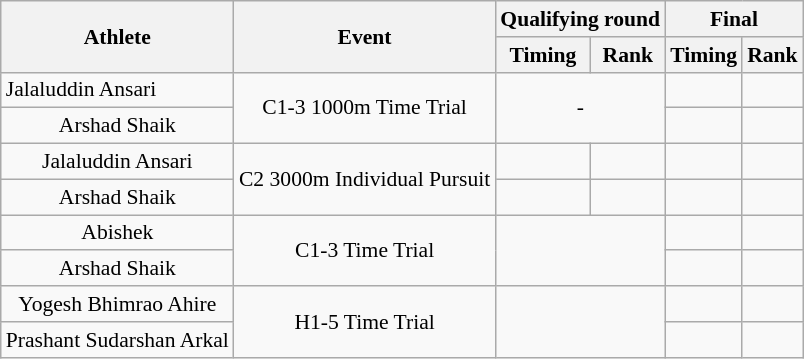<table class="wikitable" style="text-align:center; font-size:90%">
<tr>
<th rowspan="2">Athlete</th>
<th rowspan="2">Event</th>
<th colspan="2">Qualifying round</th>
<th colspan="2">Final</th>
</tr>
<tr>
<th>Timing</th>
<th>Rank</th>
<th>Timing</th>
<th>Rank</th>
</tr>
<tr>
<td align="left">Jalaluddin Ansari</td>
<td rowspan="2">C1-3 1000m Time Trial</td>
<td colspan="2" rowspan="2">-</td>
<td></td>
<td></td>
</tr>
<tr>
<td>Arshad Shaik</td>
<td></td>
<td></td>
</tr>
<tr>
<td>Jalaluddin Ansari</td>
<td rowspan="2">C2 3000m Individual Pursuit</td>
<td></td>
<td></td>
<td></td>
<td></td>
</tr>
<tr>
<td>Arshad Shaik</td>
<td></td>
<td></td>
<td></td>
<td></td>
</tr>
<tr>
<td>Abishek</td>
<td rowspan="2">C1-3 Time Trial</td>
<td colspan="2" rowspan="2"></td>
<td></td>
<td></td>
</tr>
<tr>
<td>Arshad Shaik</td>
<td></td>
<td></td>
</tr>
<tr>
<td>Yogesh Bhimrao Ahire</td>
<td rowspan="2">H1-5 Time Trial</td>
<td colspan="2" rowspan="2"></td>
<td></td>
<td></td>
</tr>
<tr>
<td>Prashant Sudarshan Arkal</td>
<td></td>
<td></td>
</tr>
</table>
